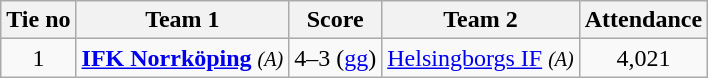<table class="wikitable" style="text-align:center">
<tr>
<th style= style="width:40px;">Tie no</th>
<th style= style="width:150px;">Team 1</th>
<th style= style="width:60px;">Score</th>
<th style= style="width:150px;">Team 2</th>
<th style= style="width:30px;">Attendance</th>
</tr>
<tr>
<td>1</td>
<td><strong><a href='#'>IFK Norrköping</a></strong> <em><small>(A)</small></em></td>
<td>4–3 (<a href='#'>gg</a>)</td>
<td><a href='#'>Helsingborgs IF</a> <em><small>(A)</small></em></td>
<td>4,021</td>
</tr>
</table>
